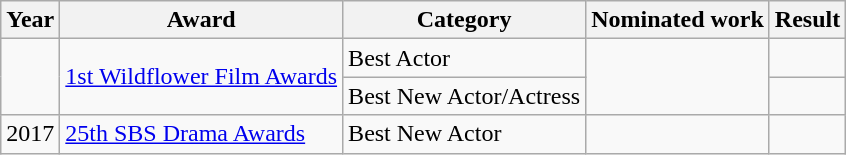<table class="wikitable">
<tr>
<th>Year</th>
<th>Award</th>
<th>Category</th>
<th>Nominated work</th>
<th>Result</th>
</tr>
<tr>
<td rowspan="2"></td>
<td rowspan="2"><a href='#'>1st Wildflower Film Awards</a></td>
<td>Best Actor</td>
<td rowspan="2"></td>
<td></td>
</tr>
<tr>
<td>Best New Actor/Actress</td>
<td></td>
</tr>
<tr>
<td>2017</td>
<td><a href='#'>25th SBS Drama Awards</a></td>
<td>Best New Actor</td>
<td></td>
<td></td>
</tr>
</table>
